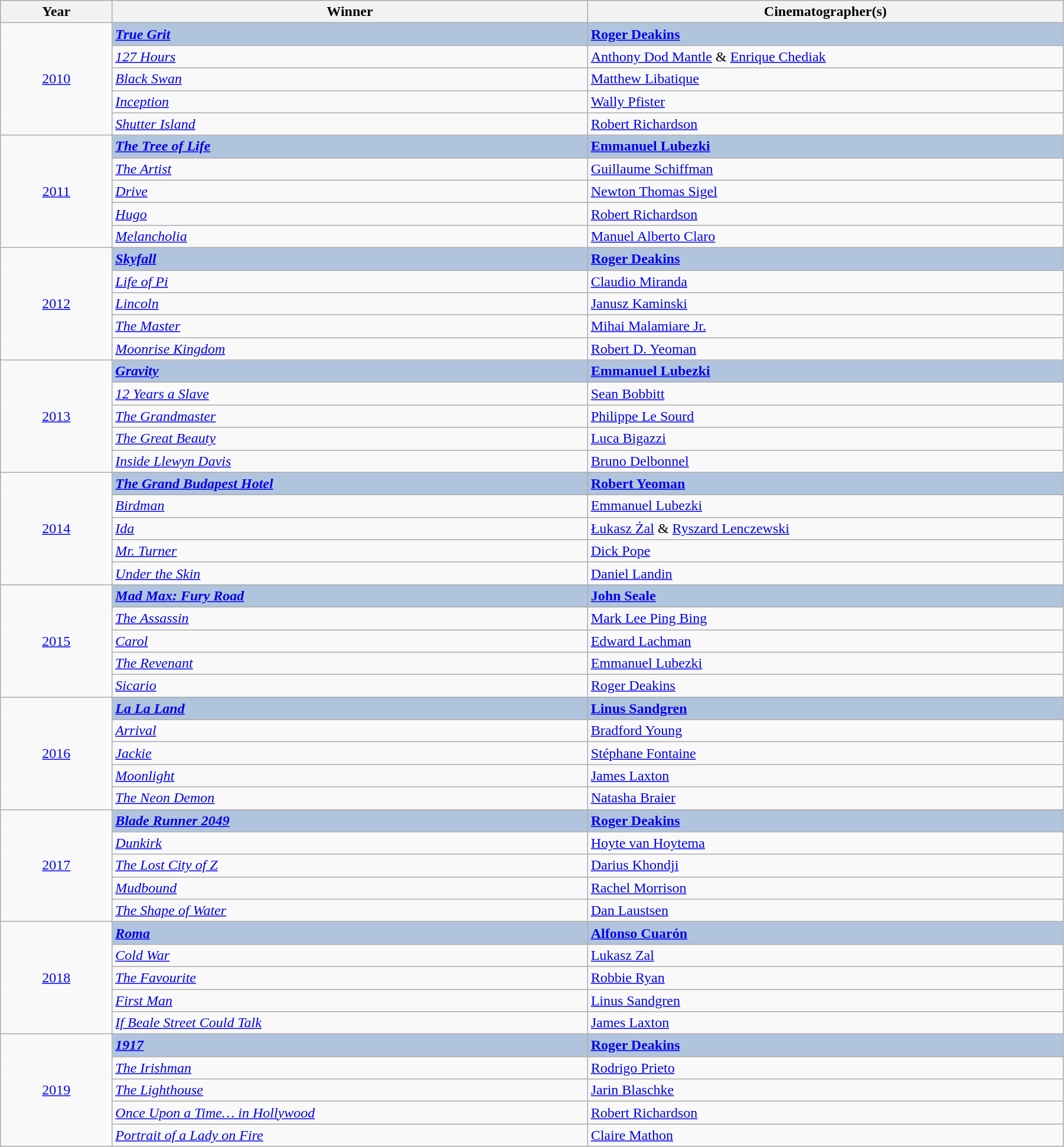<table class="wikitable" width="95%" cellpadding="5">
<tr>
<th width="100"><strong>Year</strong></th>
<th width="450"><strong>Winner</strong></th>
<th width="450"><strong>Cinematographer(s)</strong></th>
</tr>
<tr>
<td rowspan="5" style="text-align:center;"><a href='#'>2010</a></td>
<td style="background:#B0C4DE;"><strong><em><a href='#'>True Grit</a></em></strong></td>
<td style="background:#B0C4DE;"><strong><a href='#'>Roger Deakins</a></strong></td>
</tr>
<tr>
<td><em><a href='#'>127 Hours</a></em></td>
<td><a href='#'>Anthony Dod Mantle</a> & <a href='#'>Enrique Chediak</a></td>
</tr>
<tr>
<td><em><a href='#'>Black Swan</a></em></td>
<td><a href='#'>Matthew Libatique</a></td>
</tr>
<tr>
<td><em><a href='#'>Inception</a></em></td>
<td><a href='#'>Wally Pfister</a></td>
</tr>
<tr>
<td><em><a href='#'>Shutter Island</a></em></td>
<td><a href='#'>Robert Richardson</a></td>
</tr>
<tr>
<td rowspan="5" style="text-align:center;"><a href='#'>2011</a></td>
<td style="background:#B0C4DE;"><strong><em><a href='#'>The Tree of Life</a></em></strong></td>
<td style="background:#B0C4DE;"><strong><a href='#'>Emmanuel Lubezki</a></strong></td>
</tr>
<tr>
<td><em><a href='#'>The Artist</a></em></td>
<td><a href='#'>Guillaume Schiffman</a></td>
</tr>
<tr>
<td><em><a href='#'>Drive</a></em></td>
<td><a href='#'>Newton Thomas Sigel</a></td>
</tr>
<tr>
<td><em><a href='#'>Hugo</a></em></td>
<td><a href='#'>Robert Richardson</a></td>
</tr>
<tr>
<td><em><a href='#'>Melancholia</a></em></td>
<td><a href='#'>Manuel Alberto Claro</a></td>
</tr>
<tr>
<td rowspan="5" style="text-align:center;"><a href='#'>2012</a></td>
<td style="background:#B0C4DE;"><strong><em><a href='#'>Skyfall</a></em></strong></td>
<td style="background:#B0C4DE;"><strong><a href='#'>Roger Deakins</a></strong></td>
</tr>
<tr>
<td><em><a href='#'>Life of Pi</a></em></td>
<td><a href='#'>Claudio Miranda</a></td>
</tr>
<tr>
<td><em><a href='#'>Lincoln</a></em></td>
<td><a href='#'>Janusz Kaminski</a></td>
</tr>
<tr>
<td><em><a href='#'>The Master</a></em></td>
<td><a href='#'>Mihai Malamiare Jr.</a></td>
</tr>
<tr>
<td><em><a href='#'>Moonrise Kingdom</a></em></td>
<td><a href='#'>Robert D. Yeoman</a></td>
</tr>
<tr>
<td rowspan="5" style="text-align:center;"><a href='#'>2013</a></td>
<td style="background:#B0C4DE;"><strong><em><a href='#'>Gravity</a></em></strong></td>
<td style="background:#B0C4DE;"><strong><a href='#'>Emmanuel Lubezki</a></strong></td>
</tr>
<tr>
<td><em><a href='#'>12 Years a Slave</a></em></td>
<td><a href='#'>Sean Bobbitt</a></td>
</tr>
<tr>
<td><em><a href='#'>The Grandmaster</a></em></td>
<td><a href='#'>Philippe Le Sourd</a></td>
</tr>
<tr>
<td><em><a href='#'>The Great Beauty</a></em></td>
<td><a href='#'>Luca Bigazzi</a></td>
</tr>
<tr>
<td><em><a href='#'>Inside Llewyn Davis</a></em></td>
<td><a href='#'>Bruno Delbonnel</a></td>
</tr>
<tr>
<td rowspan="5" style="text-align:center;"><a href='#'>2014</a></td>
<td style="background:#B0C4DE;"><strong><em><a href='#'>The Grand Budapest Hotel</a></em></strong></td>
<td style="background:#B0C4DE;"><strong><a href='#'>Robert Yeoman</a></strong></td>
</tr>
<tr>
<td><em><a href='#'>Birdman</a></em></td>
<td><a href='#'>Emmanuel Lubezki</a></td>
</tr>
<tr>
<td><em><a href='#'>Ida</a></em></td>
<td><a href='#'>Łukasz Żal</a> & <a href='#'>Ryszard Lenczewski</a></td>
</tr>
<tr>
<td><em><a href='#'>Mr. Turner</a></em></td>
<td><a href='#'>Dick Pope</a></td>
</tr>
<tr>
<td><em><a href='#'>Under the Skin</a></em></td>
<td><a href='#'>Daniel Landin</a></td>
</tr>
<tr>
<td rowspan="5" style="text-align:center;"><a href='#'>2015</a></td>
<td style="background:#B0C4DE;"><strong><em><a href='#'>Mad Max: Fury Road</a></em></strong></td>
<td style="background:#B0C4DE;"><strong><a href='#'>John Seale</a></strong></td>
</tr>
<tr>
<td><em><a href='#'>The Assassin</a></em></td>
<td><a href='#'>Mark Lee Ping Bing</a></td>
</tr>
<tr>
<td><em><a href='#'>Carol</a></em></td>
<td><a href='#'>Edward Lachman</a></td>
</tr>
<tr>
<td><em><a href='#'>The Revenant</a></em></td>
<td><a href='#'>Emmanuel Lubezki</a></td>
</tr>
<tr>
<td><em><a href='#'>Sicario</a></em></td>
<td><a href='#'>Roger Deakins</a></td>
</tr>
<tr>
<td rowspan="5" style="text-align:center;"><a href='#'>2016</a></td>
<td style="background:#B0C4DE;"><strong><em><a href='#'>La La Land</a></em></strong></td>
<td style="background:#B0C4DE;"><strong><a href='#'>Linus Sandgren</a></strong></td>
</tr>
<tr>
<td><em><a href='#'>Arrival</a></em></td>
<td><a href='#'>Bradford Young</a></td>
</tr>
<tr>
<td><em><a href='#'>Jackie</a></em></td>
<td><a href='#'>Stéphane Fontaine</a></td>
</tr>
<tr>
<td><em><a href='#'>Moonlight</a></em></td>
<td><a href='#'>James Laxton</a></td>
</tr>
<tr>
<td><em><a href='#'>The Neon Demon</a></em></td>
<td><a href='#'>Natasha Braier</a></td>
</tr>
<tr>
<td rowspan="5" style="text-align:center;"><a href='#'>2017</a></td>
<td style="background:#B0C4DE;"><strong><em><a href='#'>Blade Runner 2049</a></em></strong></td>
<td style="background:#B0C4DE;"><strong><a href='#'>Roger Deakins</a></strong></td>
</tr>
<tr>
<td><em><a href='#'>Dunkirk</a></em></td>
<td><a href='#'>Hoyte van Hoytema</a></td>
</tr>
<tr>
<td><em><a href='#'>The Lost City of Z</a></em></td>
<td><a href='#'>Darius Khondji</a></td>
</tr>
<tr>
<td><em><a href='#'>Mudbound</a></em></td>
<td><a href='#'>Rachel Morrison</a></td>
</tr>
<tr>
<td><em><a href='#'>The Shape of Water</a></em></td>
<td><a href='#'>Dan Laustsen</a></td>
</tr>
<tr>
<td rowspan="5" style="text-align:center;"><a href='#'>2018</a></td>
<td style="background:#B0C4DE;"><strong><em><a href='#'>Roma</a></em></strong></td>
<td style="background:#B0C4DE;"><strong><a href='#'>Alfonso Cuarón</a></strong></td>
</tr>
<tr>
<td><em><a href='#'>Cold War</a></em></td>
<td><a href='#'>Lukasz Zal</a></td>
</tr>
<tr>
<td><em><a href='#'>The Favourite</a></em></td>
<td><a href='#'>Robbie Ryan</a></td>
</tr>
<tr>
<td><em><a href='#'>First Man</a></em></td>
<td><a href='#'>Linus Sandgren</a></td>
</tr>
<tr>
<td><em><a href='#'>If Beale Street Could Talk</a></em></td>
<td><a href='#'>James Laxton</a></td>
</tr>
<tr>
<td rowspan="5" style="text-align:center;"><a href='#'>2019</a></td>
<td style="background:#B0C4DE;"><strong><em><a href='#'>1917</a></em></strong></td>
<td style="background:#B0C4DE;"><strong><a href='#'>Roger Deakins</a></strong></td>
</tr>
<tr>
<td><em><a href='#'>The Irishman</a></em></td>
<td><a href='#'>Rodrigo Prieto</a></td>
</tr>
<tr>
<td><em><a href='#'>The Lighthouse</a></em></td>
<td><a href='#'>Jarin Blaschke</a></td>
</tr>
<tr>
<td><em><a href='#'>Once Upon a Time… in Hollywood</a></em></td>
<td><a href='#'>Robert Richardson</a></td>
</tr>
<tr>
<td><em><a href='#'>Portrait of a Lady on Fire</a></em></td>
<td><a href='#'>Claire Mathon</a></td>
</tr>
</table>
